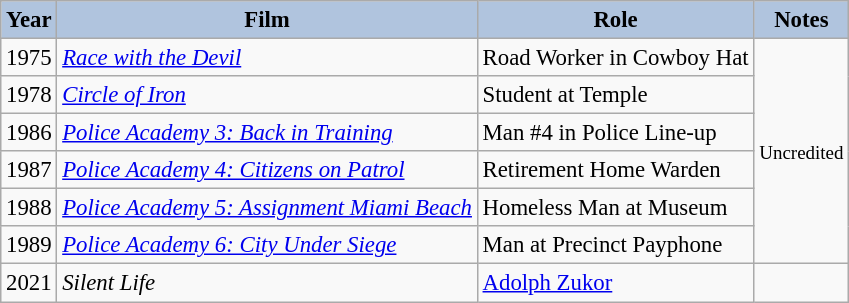<table class="wikitable" style="font-size:95%;">
<tr>
<th style="background:#B0C4DE;">Year</th>
<th style="background:#B0C4DE;">Film</th>
<th style="background:#B0C4DE;">Role</th>
<th style="background:#B0C4DE;">Notes</th>
</tr>
<tr>
<td>1975</td>
<td><em><a href='#'>Race with the Devil</a></em></td>
<td>Road Worker in Cowboy Hat</td>
<td rowspan=6 style="text-align:center;"><small>Uncredited</small></td>
</tr>
<tr>
<td>1978</td>
<td><em><a href='#'>Circle of Iron</a></em></td>
<td>Student at Temple</td>
</tr>
<tr>
<td>1986</td>
<td><em><a href='#'>Police Academy 3: Back in Training</a></em></td>
<td>Man #4 in Police Line-up</td>
</tr>
<tr>
<td>1987</td>
<td><em><a href='#'>Police Academy 4: Citizens on Patrol</a></em></td>
<td>Retirement Home Warden</td>
</tr>
<tr>
<td>1988</td>
<td><em><a href='#'>Police Academy 5: Assignment Miami Beach</a></em></td>
<td>Homeless Man at Museum</td>
</tr>
<tr>
<td>1989</td>
<td><em><a href='#'>Police Academy 6: City Under Siege</a></em></td>
<td>Man at Precinct Payphone</td>
</tr>
<tr>
<td>2021</td>
<td><em>Silent Life</em></td>
<td><a href='#'>Adolph Zukor</a></td>
<td></td>
</tr>
</table>
